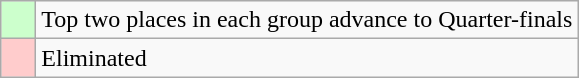<table class="wikitable">
<tr>
<td style="background: #ccffcc;">    </td>
<td>Top two places in each group advance to Quarter-finals</td>
</tr>
<tr>
<td style="background: #ffcccc;">    </td>
<td>Eliminated</td>
</tr>
</table>
